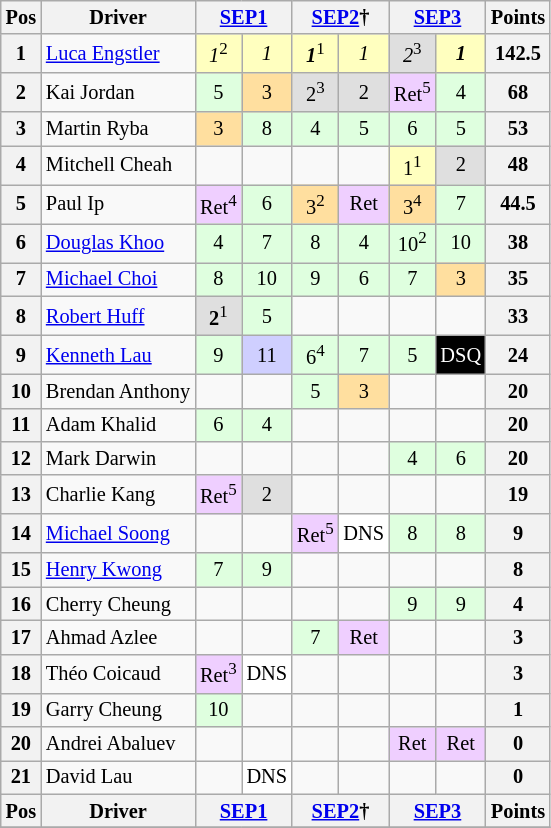<table class="wikitable" style="font-size: 85%; text-align: center;">
<tr valign="top">
<th valign="middle">Pos</th>
<th valign="middle">Driver</th>
<th colspan="2"><a href='#'>SEP1</a></th>
<th colspan="2"><a href='#'>SEP2</a>†</th>
<th colspan="2"><a href='#'>SEP3</a></th>
<th valign=middle>Points</th>
</tr>
<tr>
<th>1</th>
<td align=left> <a href='#'>Luca Engstler</a></td>
<td style="background:#ffffbf;"><em>1</em><sup>2</sup></td>
<td style="background:#ffffbf;"><em>1</em></td>
<td style="background:#ffffbf;"><strong><em>1</em></strong><sup>1</sup></td>
<td style="background:#ffffbf;"><em>1</em></td>
<td style="background:#dfdfdf;"><em>2</em><sup>3</sup></td>
<td style="background:#ffffbf;"><strong><em>1</em></strong></td>
<th>142.5</th>
</tr>
<tr>
<th>2</th>
<td align=left> Kai Jordan</td>
<td style="background:#dfffdf;">5</td>
<td style="background:#ffdf9f;">3</td>
<td style="background:#dfdfdf;">2<sup>3</sup></td>
<td style="background:#dfdfdf;">2</td>
<td style="background:#efcfff;">Ret<sup>5</sup></td>
<td style="background:#dfffdf;">4</td>
<th>68</th>
</tr>
<tr>
<th>3</th>
<td align=left> Martin Ryba</td>
<td style="background:#ffdf9f;">3</td>
<td style="background:#dfffdf;">8</td>
<td style="background:#dfffdf;">4</td>
<td style="background:#dfffdf;">5</td>
<td style="background:#dfffdf;">6</td>
<td style="background:#dfffdf;">5</td>
<th>53</th>
</tr>
<tr>
<th>4</th>
<td align=left> Mitchell Cheah</td>
<td></td>
<td></td>
<td></td>
<td></td>
<td style="background:#ffffbf;">1<sup>1</sup></td>
<td style="background:#dfdfdf;">2</td>
<th>48</th>
</tr>
<tr>
<th>5</th>
<td align=left> Paul Ip</td>
<td style="background:#efcfff;">Ret<sup>4</sup></td>
<td style="background:#dfffdf;">6</td>
<td style="background:#ffdf9f;">3<sup>2</sup></td>
<td style="background:#efcfff;">Ret</td>
<td style="background:#ffdf9f;">3<sup>4</sup></td>
<td style="background:#dfffdf;">7</td>
<th>44.5</th>
</tr>
<tr>
<th>6</th>
<td align=left> <a href='#'>Douglas Khoo</a></td>
<td style="background:#dfffdf;">4</td>
<td style="background:#dfffdf;">7</td>
<td style="background:#dfffdf;">8</td>
<td style="background:#dfffdf;">4</td>
<td style="background:#dfffdf;">10<sup>2</sup></td>
<td style="background:#dfffdf;">10</td>
<th>38</th>
</tr>
<tr>
<th>7</th>
<td align=left> <a href='#'>Michael Choi</a></td>
<td style="background:#dfffdf;">8</td>
<td style="background:#dfffdf;">10</td>
<td style="background:#dfffdf;">9</td>
<td style="background:#dfffdf;">6</td>
<td style="background:#dfffdf;">7</td>
<td style="background:#ffdf9f;">3</td>
<th>35</th>
</tr>
<tr>
<th>8</th>
<td align=left> <a href='#'>Robert Huff</a></td>
<td style="background:#dfdfdf;"><strong>2</strong><sup>1</sup></td>
<td style="background:#dfffdf;">5</td>
<td></td>
<td></td>
<td></td>
<td></td>
<th>33</th>
</tr>
<tr>
<th>9</th>
<td align=left> <a href='#'>Kenneth Lau</a></td>
<td style="background:#dfffdf;">9</td>
<td style="background:#cfcfff;">11</td>
<td style="background:#dfffdf;">6<sup>4</sup></td>
<td style="background:#dfffdf;">7</td>
<td style="background:#dfffdf;">5</td>
<td style="background:#000000; color:#ffffff;">DSQ</td>
<th>24</th>
</tr>
<tr>
<th>10</th>
<td align=left> Brendan Anthony</td>
<td></td>
<td></td>
<td style="background:#dfffdf;">5</td>
<td style="background:#ffdf9f;">3</td>
<td></td>
<td></td>
<th>20</th>
</tr>
<tr>
<th>11</th>
<td align=left> Adam Khalid</td>
<td style="background:#dfffdf;">6</td>
<td style="background:#dfffdf;">4</td>
<td></td>
<td></td>
<td></td>
<td></td>
<th>20</th>
</tr>
<tr>
<th>12</th>
<td align=left> Mark Darwin</td>
<td></td>
<td></td>
<td></td>
<td></td>
<td style="background:#dfffdf;">4</td>
<td style="background:#dfffdf;">6</td>
<th>20</th>
</tr>
<tr>
<th>13</th>
<td align=left> Charlie Kang</td>
<td style="background:#efcfff;">Ret<sup>5</sup></td>
<td style="background:#dfdfdf;">2</td>
<td></td>
<td></td>
<td></td>
<td></td>
<th>19</th>
</tr>
<tr>
<th>14</th>
<td align=left> <a href='#'>Michael Soong</a></td>
<td></td>
<td></td>
<td style="background:#efcfff;">Ret<sup>5</sup></td>
<td style="background:#ffffff;">DNS</td>
<td style="background:#dfffdf;">8</td>
<td style="background:#dfffdf;">8</td>
<th>9</th>
</tr>
<tr>
<th>15</th>
<td align=left> <a href='#'>Henry Kwong</a></td>
<td style="background:#dfffdf;">7</td>
<td style="background:#dfffdf;">9</td>
<td></td>
<td></td>
<td></td>
<td></td>
<th>8</th>
</tr>
<tr>
<th>16</th>
<td align=left> Cherry Cheung</td>
<td></td>
<td></td>
<td></td>
<td></td>
<td style="background:#dfffdf;">9</td>
<td style="background:#dfffdf;">9</td>
<th>4</th>
</tr>
<tr>
<th>17</th>
<td align=left> Ahmad Azlee</td>
<td></td>
<td></td>
<td style="background:#dfffdf;">7</td>
<td style="background:#efcfff;">Ret</td>
<td></td>
<td></td>
<th>3</th>
</tr>
<tr>
<th>18</th>
<td align=left> Théo Coicaud</td>
<td style="background:#efcfff;">Ret<sup>3</sup></td>
<td style="background:#ffffff;">DNS</td>
<td></td>
<td></td>
<td></td>
<td></td>
<th>3</th>
</tr>
<tr>
<th>19</th>
<td align=left> Garry Cheung</td>
<td style="background:#dfffdf;">10</td>
<td></td>
<td></td>
<td></td>
<td></td>
<td></td>
<th>1</th>
</tr>
<tr>
<th>20</th>
<td align=left> Andrei Abaluev</td>
<td></td>
<td></td>
<td></td>
<td></td>
<td style="background:#efcfff;">Ret</td>
<td style="background:#efcfff;">Ret</td>
<th>0</th>
</tr>
<tr>
<th>21</th>
<td align=left> David Lau</td>
<td></td>
<td style="background:#ffffff;">DNS</td>
<td></td>
<td></td>
<td></td>
<td></td>
<th>0</th>
</tr>
<tr>
<th valign="middle">Pos</th>
<th valign="middle">Driver</th>
<th colspan="2"><a href='#'>SEP1</a></th>
<th colspan="2"><a href='#'>SEP2</a>†</th>
<th colspan="2"><a href='#'>SEP3</a></th>
<th valign=middle>Points</th>
</tr>
<tr>
</tr>
</table>
